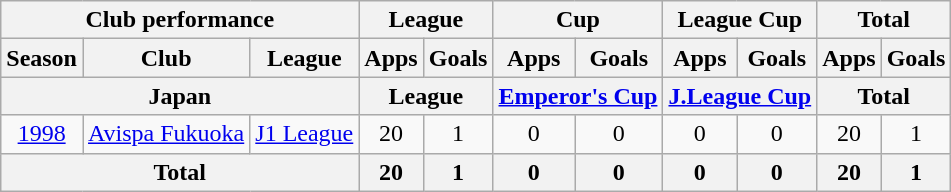<table class="wikitable" style="text-align:center;">
<tr>
<th colspan=3>Club performance</th>
<th colspan=2>League</th>
<th colspan=2>Cup</th>
<th colspan=2>League Cup</th>
<th colspan=2>Total</th>
</tr>
<tr>
<th>Season</th>
<th>Club</th>
<th>League</th>
<th>Apps</th>
<th>Goals</th>
<th>Apps</th>
<th>Goals</th>
<th>Apps</th>
<th>Goals</th>
<th>Apps</th>
<th>Goals</th>
</tr>
<tr>
<th colspan=3>Japan</th>
<th colspan=2>League</th>
<th colspan=2><a href='#'>Emperor's Cup</a></th>
<th colspan=2><a href='#'>J.League Cup</a></th>
<th colspan=2>Total</th>
</tr>
<tr>
<td><a href='#'>1998</a></td>
<td><a href='#'>Avispa Fukuoka</a></td>
<td><a href='#'>J1 League</a></td>
<td>20</td>
<td>1</td>
<td>0</td>
<td>0</td>
<td>0</td>
<td>0</td>
<td>20</td>
<td>1</td>
</tr>
<tr>
<th colspan=3>Total</th>
<th>20</th>
<th>1</th>
<th>0</th>
<th>0</th>
<th>0</th>
<th>0</th>
<th>20</th>
<th>1</th>
</tr>
</table>
